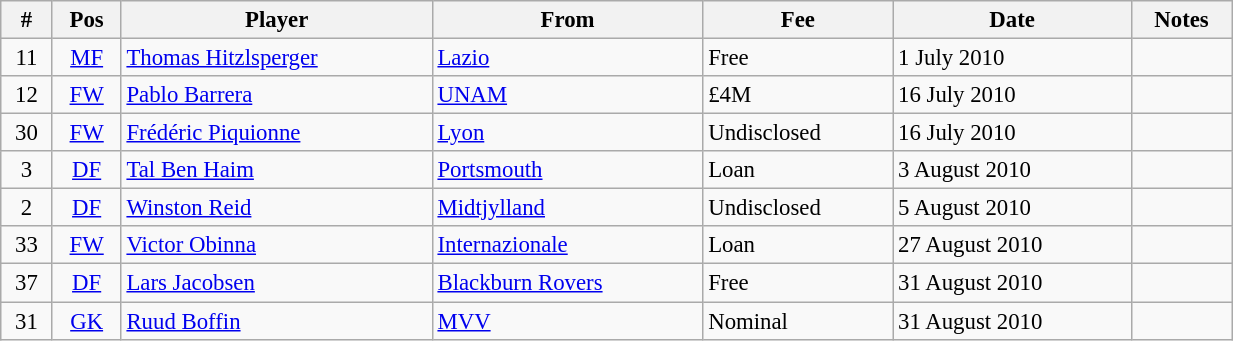<table class="wikitable" style="width:65%; text-align:center; font-size:95%; text-align:left;">
<tr>
<th><strong>#</strong></th>
<th><strong>Pos</strong></th>
<th><strong>Player</strong></th>
<th><strong>From</strong></th>
<th><strong>Fee</strong></th>
<th><strong>Date</strong></th>
<th><strong>Notes</strong></th>
</tr>
<tr>
<td style="text-align:center;">11</td>
<td style="text-align:center;"><a href='#'>MF</a></td>
<td> <a href='#'>Thomas Hitzlsperger</a></td>
<td> <a href='#'>Lazio</a></td>
<td>Free</td>
<td>1 July 2010</td>
<td style="text-align:center;"></td>
</tr>
<tr>
<td style="text-align:center;">12</td>
<td style="text-align:center;"><a href='#'>FW</a></td>
<td> <a href='#'>Pablo Barrera</a></td>
<td>  <a href='#'>UNAM</a></td>
<td>£4M</td>
<td>16 July 2010</td>
<td style="text-align:center;"></td>
</tr>
<tr |->
<td style="text-align:center;">30</td>
<td style="text-align:center;"><a href='#'>FW</a></td>
<td> <a href='#'>Frédéric Piquionne</a></td>
<td> <a href='#'>Lyon</a></td>
<td>Undisclosed</td>
<td>16 July 2010</td>
<td style="text-align:center;"></td>
</tr>
<tr |->
<td style="text-align:center;">3</td>
<td style="text-align:center;"><a href='#'>DF</a></td>
<td> <a href='#'>Tal Ben Haim</a></td>
<td> <a href='#'>Portsmouth</a></td>
<td>Loan</td>
<td>3 August 2010</td>
<td style="text-align:center;"></td>
</tr>
<tr |->
<td style="text-align:center;">2</td>
<td style="text-align:center;"><a href='#'>DF</a></td>
<td> <a href='#'>Winston Reid</a></td>
<td> <a href='#'>Midtjylland</a></td>
<td>Undisclosed</td>
<td>5 August 2010</td>
<td style="text-align:center;"></td>
</tr>
<tr |->
<td style="text-align:center;">33</td>
<td style="text-align:center;"><a href='#'>FW</a></td>
<td> <a href='#'>Victor Obinna</a></td>
<td> <a href='#'>Internazionale</a></td>
<td>Loan</td>
<td>27 August 2010</td>
<td style="text-align:center;"></td>
</tr>
<tr |->
<td style="text-align:center;">37</td>
<td style="text-align:center;"><a href='#'>DF</a></td>
<td> <a href='#'>Lars Jacobsen</a></td>
<td> <a href='#'>Blackburn Rovers</a></td>
<td>Free</td>
<td>31 August 2010</td>
<td style="text-align:center;"></td>
</tr>
<tr |->
<td style="text-align:center;">31</td>
<td style="text-align:center;"><a href='#'>GK</a></td>
<td> <a href='#'>Ruud Boffin</a></td>
<td> <a href='#'>MVV</a></td>
<td>Nominal</td>
<td>31 August 2010</td>
<td></td>
</tr>
</table>
